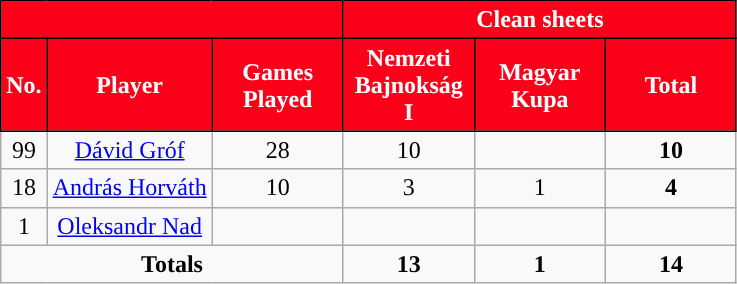<table class="wikitable sortable alternance" style="text-align:center">
<tr>
<th colspan="3" style="background:#fb0019;border:1px solid black"></th>
<th colspan="4" style="background:#fb0019;color:white;border:1px solid black">Clean sheets</th>
</tr>
<tr>
<th style="background-color:#fb0019;color:white;;border:1px solid black">No.</th>
<th style="background-color:#fb0019;color:white;border:1px solid black">Player</th>
<th width=80 style="background-color:#fb0019;color:white;border:1px solid black">Games Played</th>
<th width=80 style="background-color:#fb0019;color:white;border:1px solid black">Nemzeti Bajnokság I</th>
<th width=80 style="background-color:#fb0019;color:white;border:1px solid black">Magyar Kupa</th>
<th width=80 style="background-color:#fb0019;color:white;border:1px solid black">Total</th>
</tr>
<tr>
<td>99</td>
<td> <a href='#'>Dávid Gróf</a></td>
<td>28</td>
<td>10</td>
<td></td>
<td><strong>10</strong></td>
</tr>
<tr>
<td>18</td>
<td> <a href='#'>András Horváth</a></td>
<td>10</td>
<td>3</td>
<td>1</td>
<td><strong>4</strong></td>
</tr>
<tr>
<td>1</td>
<td> <a href='#'>Oleksandr Nad</a></td>
<td></td>
<td></td>
<td></td>
<td></td>
</tr>
<tr class="sortbottom">
<td colspan="3"><strong>Totals</strong></td>
<td><strong>13</strong></td>
<td><strong>1</strong></td>
<td><strong>14</strong></td>
</tr>
</table>
